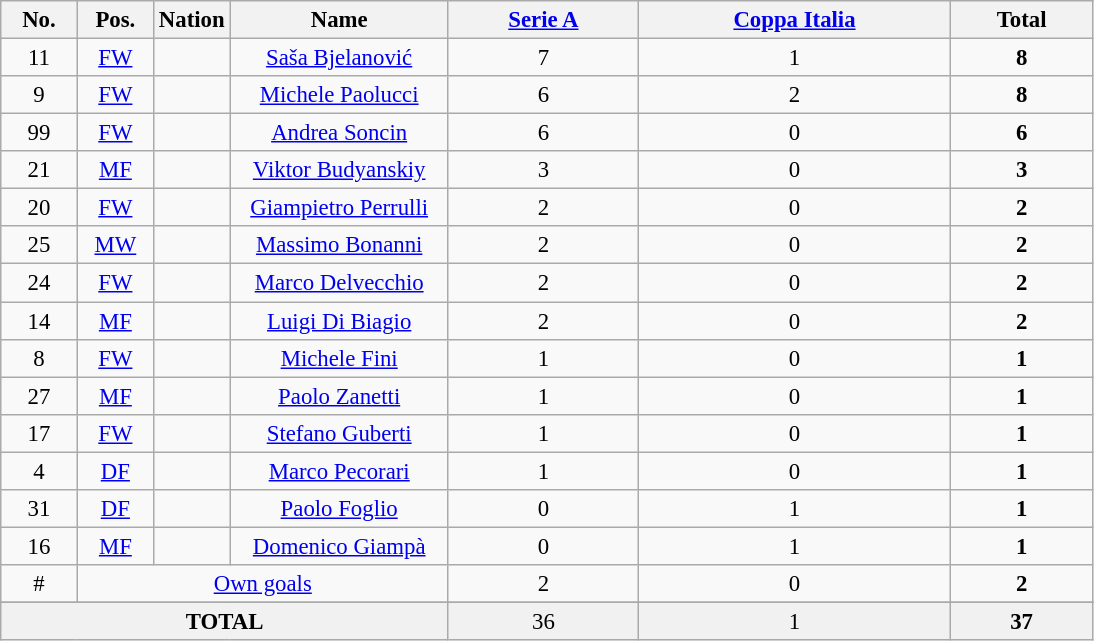<table class="wikitable sortable" style="font-size: 95%; text-align: center;">
<tr>
<th width="7%"><strong>No.</strong></th>
<th width="7%"><strong>Pos.</strong></th>
<th width="7%"><strong>Nation</strong></th>
<th width="20%"><strong>Name</strong></th>
<th><a href='#'>Serie A</a></th>
<th><a href='#'>Coppa Italia</a></th>
<th>Total</th>
</tr>
<tr>
<td>11</td>
<td><a href='#'>FW</a></td>
<td></td>
<td><a href='#'>Saša Bjelanović</a></td>
<td>7 </td>
<td>1 </td>
<td><strong>8</strong> </td>
</tr>
<tr>
<td>9</td>
<td><a href='#'>FW</a></td>
<td></td>
<td><a href='#'>Michele Paolucci</a></td>
<td>6 </td>
<td>2 </td>
<td><strong>8</strong> </td>
</tr>
<tr>
<td>99</td>
<td><a href='#'>FW</a></td>
<td></td>
<td><a href='#'>Andrea Soncin</a></td>
<td>6 </td>
<td>0 </td>
<td><strong>6</strong> </td>
</tr>
<tr>
<td>21</td>
<td><a href='#'>MF</a></td>
<td></td>
<td><a href='#'>Viktor Budyanskiy</a></td>
<td>3 </td>
<td>0 </td>
<td><strong>3</strong> </td>
</tr>
<tr>
<td>20</td>
<td><a href='#'>FW</a></td>
<td></td>
<td><a href='#'>Giampietro Perrulli</a></td>
<td>2 </td>
<td>0 </td>
<td><strong>2</strong> </td>
</tr>
<tr>
<td>25</td>
<td><a href='#'>MW</a></td>
<td></td>
<td><a href='#'>Massimo Bonanni</a></td>
<td>2 </td>
<td>0 </td>
<td><strong>2</strong> </td>
</tr>
<tr>
<td>24</td>
<td><a href='#'>FW</a></td>
<td></td>
<td><a href='#'>Marco Delvecchio</a></td>
<td>2 </td>
<td>0 </td>
<td><strong>2</strong> </td>
</tr>
<tr>
<td>14</td>
<td><a href='#'>MF</a></td>
<td></td>
<td><a href='#'>Luigi Di Biagio</a></td>
<td>2 </td>
<td>0 </td>
<td><strong>2</strong> </td>
</tr>
<tr>
<td>8</td>
<td><a href='#'>FW</a></td>
<td></td>
<td><a href='#'>Michele Fini</a></td>
<td>1 </td>
<td>0 </td>
<td><strong>1</strong> </td>
</tr>
<tr>
<td>27</td>
<td><a href='#'>MF</a></td>
<td></td>
<td><a href='#'>Paolo Zanetti</a></td>
<td>1 </td>
<td>0 </td>
<td><strong>1</strong> </td>
</tr>
<tr>
<td>17</td>
<td><a href='#'>FW</a></td>
<td></td>
<td><a href='#'>Stefano Guberti</a></td>
<td>1 </td>
<td>0 </td>
<td><strong>1</strong> </td>
</tr>
<tr>
<td>4</td>
<td><a href='#'>DF</a></td>
<td></td>
<td><a href='#'>Marco Pecorari</a></td>
<td>1 </td>
<td>0 </td>
<td><strong>1</strong> </td>
</tr>
<tr>
<td>31</td>
<td><a href='#'>DF</a></td>
<td></td>
<td><a href='#'>Paolo Foglio</a></td>
<td>0 </td>
<td>1 </td>
<td><strong>1</strong> </td>
</tr>
<tr>
<td>16</td>
<td><a href='#'>MF</a></td>
<td></td>
<td><a href='#'>Domenico Giampà</a></td>
<td>0 </td>
<td>1 </td>
<td><strong>1</strong> </td>
</tr>
<tr>
<td>#</td>
<td colspan=3><a href='#'>Own goals</a></td>
<td>2 </td>
<td>0 </td>
<td><strong>2</strong> </td>
</tr>
<tr>
</tr>
<tr bgcolor="F1F1F1" >
<td colspan=4><strong>TOTAL</strong></td>
<td>36 </td>
<td>1 </td>
<td><strong>37</strong> </td>
</tr>
</table>
